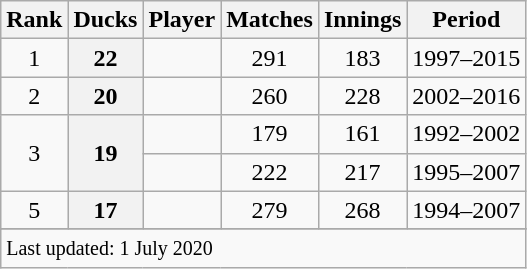<table class="wikitable plainrowheaders sortable">
<tr>
<th scope=col>Rank</th>
<th scope=col>Ducks</th>
<th scope=col>Player</th>
<th scope=col>Matches</th>
<th scope=col>Innings</th>
<th scope=col>Period</th>
</tr>
<tr>
<td align=center>1</td>
<th scope=row style=text-align:center;>22</th>
<td></td>
<td align=center>291</td>
<td align=center>183</td>
<td>1997–2015</td>
</tr>
<tr>
<td align=center>2</td>
<th scope=row style=text-align:center;>20</th>
<td></td>
<td align=center>260</td>
<td align=center>228</td>
<td>2002–2016</td>
</tr>
<tr>
<td align=center rowspan=2>3</td>
<th scope=row style=text-align:center; rowspan=2>19</th>
<td></td>
<td align=center>179</td>
<td align=center>161</td>
<td>1992–2002</td>
</tr>
<tr>
<td></td>
<td align=center>222</td>
<td align=center>217</td>
<td>1995–2007</td>
</tr>
<tr>
<td align=center>5</td>
<th scope=row style=text-align:center;>17</th>
<td></td>
<td align=center>279</td>
<td align=center>268</td>
<td>1994–2007</td>
</tr>
<tr>
</tr>
<tr class=sortbottom>
<td colspan=6><small>Last updated: 1 July 2020</small></td>
</tr>
</table>
